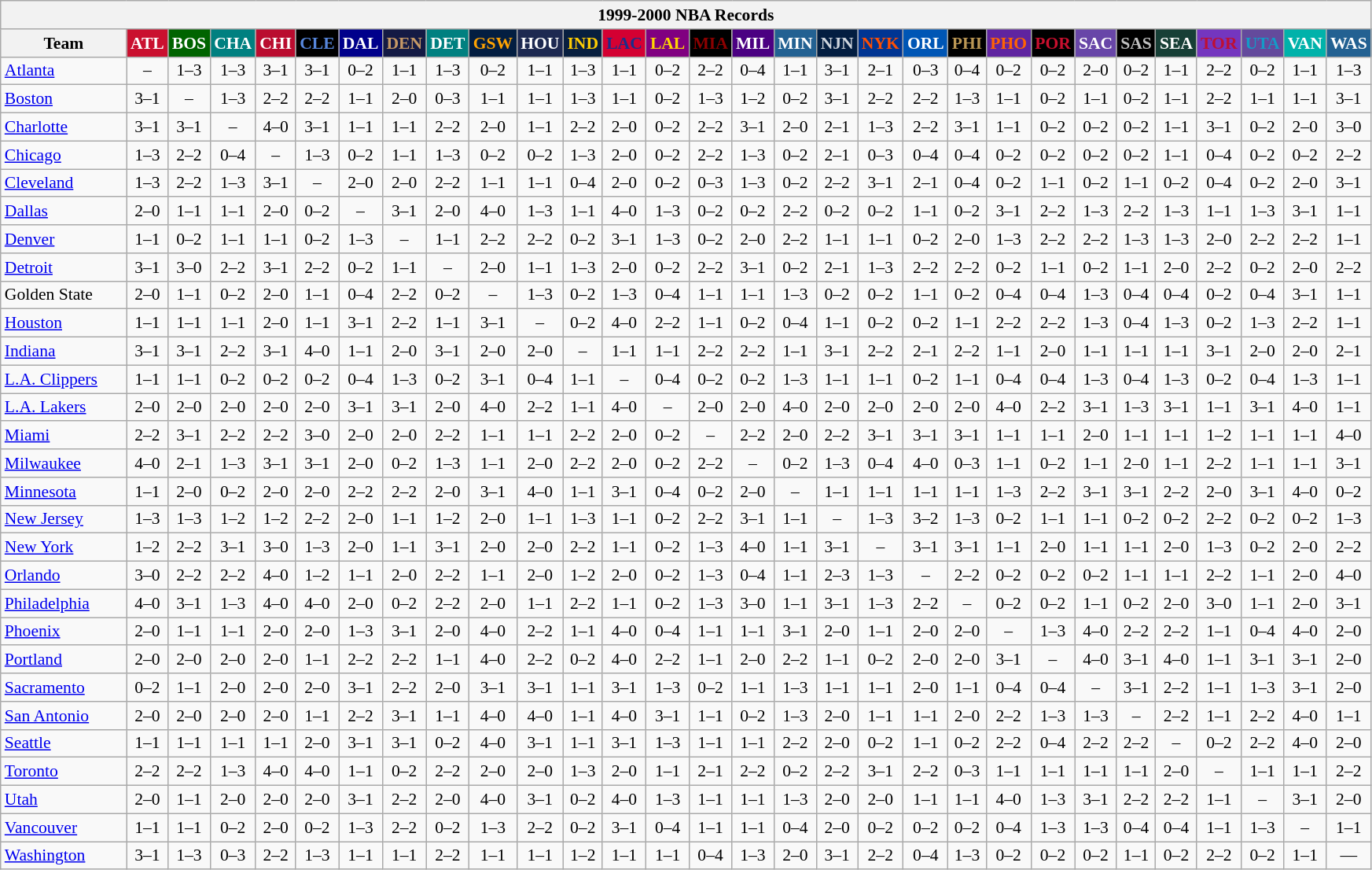<table class="wikitable" style="font-size:90%; text-align:center;">
<tr>
<th colspan=30>1999-2000 NBA Records</th>
</tr>
<tr>
<th width=100>Team</th>
<th style="background:#CA102F;color:#FFFFFF;width=35">ATL</th>
<th style="background:#006400;color:#FFFFFF;width=35">BOS</th>
<th style="background:#008080;color:#FFFFFF;width=35">CHA</th>
<th style="background:#BA0C2F;color:#FFFFFF;width=35">CHI</th>
<th style="background:#000000;color:#5787DC;width=35">CLE</th>
<th style="background:#00008B;color:#FFFFFF;width=35">DAL</th>
<th style="background:#141A44;color:#C69966;width=35">DEN</th>
<th style="background:#008080;color:#FFFFFF;width=35">DET</th>
<th style="background:#031E41;color:#FEA302;width=35">GSW</th>
<th style="background:#1D2951;color:#FFFFFF;width=35">HOU</th>
<th style="background:#081F3F;color:#FDCC04;width=35">IND</th>
<th style="background:#D40032;color:#1A2E8B;width=35">LAC</th>
<th style="background:#800080;color:#FFD700;width=35">LAL</th>
<th style="background:#000000;color:#8B0000;width=35">MIA</th>
<th style="background:#4B0082;color:#FFFFFF;width=35">MIL</th>
<th style="background:#236192;color:#FFFFFF;width=35">MIN</th>
<th style="background:#031E41;color:#CED5DD;width=35">NJN</th>
<th style="background:#003593;color:#FF4F03;width=35">NYK</th>
<th style="background:#0056B5;color:#FFFFFF;width=35">ORL</th>
<th style="background:#000000;color:#BB9754;width=35">PHI</th>
<th style="background:#5F24A0;color:#FF6303;width=35">PHO</th>
<th style="background:#000000;color:#C90F2E;width=35">POR</th>
<th style="background:#6846A8;color:#FFFFFF;width=35">SAC</th>
<th style="background:#000000;color:#C0C0C0;width=35">SAS</th>
<th style="background:#173F36;color:#FFFFFF;width=35">SEA</th>
<th style="background:#7436BF;color:#BE0F34;width=35">TOR</th>
<th style="background:#644A9C;color:#149BC7;width=35">UTA</th>
<th style="background:#00B2AA;color:#FFFFFF;width=35">VAN</th>
<th style="background:#236192;color:#FFFFFF;width=35">WAS</th>
</tr>
<tr>
<td style="text-align:left;"><a href='#'>Atlanta</a></td>
<td>–</td>
<td>1–3</td>
<td>1–3</td>
<td>3–1</td>
<td>3–1</td>
<td>0–2</td>
<td>1–1</td>
<td>1–3</td>
<td>0–2</td>
<td>1–1</td>
<td>1–3</td>
<td>1–1</td>
<td>0–2</td>
<td>2–2</td>
<td>0–4</td>
<td>1–1</td>
<td>3–1</td>
<td>2–1</td>
<td>0–3</td>
<td>0–4</td>
<td>0–2</td>
<td>0–2</td>
<td>2–0</td>
<td>0–2</td>
<td>1–1</td>
<td>2–2</td>
<td>0–2</td>
<td>1–1</td>
<td>1–3</td>
</tr>
<tr>
<td style="text-align:left;"><a href='#'>Boston</a></td>
<td>3–1</td>
<td>–</td>
<td>1–3</td>
<td>2–2</td>
<td>2–2</td>
<td>1–1</td>
<td>2–0</td>
<td>0–3</td>
<td>1–1</td>
<td>1–1</td>
<td>1–3</td>
<td>1–1</td>
<td>0–2</td>
<td>1–3</td>
<td>1–2</td>
<td>0–2</td>
<td>3–1</td>
<td>2–2</td>
<td>2–2</td>
<td>1–3</td>
<td>1–1</td>
<td>0–2</td>
<td>1–1</td>
<td>0–2</td>
<td>1–1</td>
<td>2–2</td>
<td>1–1</td>
<td>1–1</td>
<td>3–1</td>
</tr>
<tr>
<td style="text-align:left;"><a href='#'>Charlotte</a></td>
<td>3–1</td>
<td>3–1</td>
<td>–</td>
<td>4–0</td>
<td>3–1</td>
<td>1–1</td>
<td>1–1</td>
<td>2–2</td>
<td>2–0</td>
<td>1–1</td>
<td>2–2</td>
<td>2–0</td>
<td>0–2</td>
<td>2–2</td>
<td>3–1</td>
<td>2–0</td>
<td>2–1</td>
<td>1–3</td>
<td>2–2</td>
<td>3–1</td>
<td>1–1</td>
<td>0–2</td>
<td>0–2</td>
<td>0–2</td>
<td>1–1</td>
<td>3–1</td>
<td>0–2</td>
<td>2–0</td>
<td>3–0</td>
</tr>
<tr>
<td style="text-align:left;"><a href='#'>Chicago</a></td>
<td>1–3</td>
<td>2–2</td>
<td>0–4</td>
<td>–</td>
<td>1–3</td>
<td>0–2</td>
<td>1–1</td>
<td>1–3</td>
<td>0–2</td>
<td>0–2</td>
<td>1–3</td>
<td>2–0</td>
<td>0–2</td>
<td>2–2</td>
<td>1–3</td>
<td>0–2</td>
<td>2–1</td>
<td>0–3</td>
<td>0–4</td>
<td>0–4</td>
<td>0–2</td>
<td>0–2</td>
<td>0–2</td>
<td>0–2</td>
<td>1–1</td>
<td>0–4</td>
<td>0–2</td>
<td>0–2</td>
<td>2–2</td>
</tr>
<tr>
<td style="text-align:left;"><a href='#'>Cleveland</a></td>
<td>1–3</td>
<td>2–2</td>
<td>1–3</td>
<td>3–1</td>
<td>–</td>
<td>2–0</td>
<td>2–0</td>
<td>2–2</td>
<td>1–1</td>
<td>1–1</td>
<td>0–4</td>
<td>2–0</td>
<td>0–2</td>
<td>0–3</td>
<td>1–3</td>
<td>0–2</td>
<td>2–2</td>
<td>3–1</td>
<td>2–1</td>
<td>0–4</td>
<td>0–2</td>
<td>1–1</td>
<td>0–2</td>
<td>1–1</td>
<td>0–2</td>
<td>0–4</td>
<td>0–2</td>
<td>2–0</td>
<td>3–1</td>
</tr>
<tr>
<td style="text-align:left;"><a href='#'>Dallas</a></td>
<td>2–0</td>
<td>1–1</td>
<td>1–1</td>
<td>2–0</td>
<td>0–2</td>
<td>–</td>
<td>3–1</td>
<td>2–0</td>
<td>4–0</td>
<td>1–3</td>
<td>1–1</td>
<td>4–0</td>
<td>1–3</td>
<td>0–2</td>
<td>0–2</td>
<td>2–2</td>
<td>0–2</td>
<td>0–2</td>
<td>1–1</td>
<td>0–2</td>
<td>3–1</td>
<td>2–2</td>
<td>1–3</td>
<td>2–2</td>
<td>1–3</td>
<td>1–1</td>
<td>1–3</td>
<td>3–1</td>
<td>1–1</td>
</tr>
<tr>
<td style="text-align:left;"><a href='#'>Denver</a></td>
<td>1–1</td>
<td>0–2</td>
<td>1–1</td>
<td>1–1</td>
<td>0–2</td>
<td>1–3</td>
<td>–</td>
<td>1–1</td>
<td>2–2</td>
<td>2–2</td>
<td>0–2</td>
<td>3–1</td>
<td>1–3</td>
<td>0–2</td>
<td>2–0</td>
<td>2–2</td>
<td>1–1</td>
<td>1–1</td>
<td>0–2</td>
<td>2–0</td>
<td>1–3</td>
<td>2–2</td>
<td>2–2</td>
<td>1–3</td>
<td>1–3</td>
<td>2–0</td>
<td>2–2</td>
<td>2–2</td>
<td>1–1</td>
</tr>
<tr>
<td style="text-align:left;"><a href='#'>Detroit</a></td>
<td>3–1</td>
<td>3–0</td>
<td>2–2</td>
<td>3–1</td>
<td>2–2</td>
<td>0–2</td>
<td>1–1</td>
<td>–</td>
<td>2–0</td>
<td>1–1</td>
<td>1–3</td>
<td>2–0</td>
<td>0–2</td>
<td>2–2</td>
<td>3–1</td>
<td>0–2</td>
<td>2–1</td>
<td>1–3</td>
<td>2–2</td>
<td>2–2</td>
<td>0–2</td>
<td>1–1</td>
<td>0–2</td>
<td>1–1</td>
<td>2–0</td>
<td>2–2</td>
<td>0–2</td>
<td>2–0</td>
<td>2–2</td>
</tr>
<tr>
<td style="text-align:left;">Golden State</td>
<td>2–0</td>
<td>1–1</td>
<td>0–2</td>
<td>2–0</td>
<td>1–1</td>
<td>0–4</td>
<td>2–2</td>
<td>0–2</td>
<td>–</td>
<td>1–3</td>
<td>0–2</td>
<td>1–3</td>
<td>0–4</td>
<td>1–1</td>
<td>1–1</td>
<td>1–3</td>
<td>0–2</td>
<td>0–2</td>
<td>1–1</td>
<td>0–2</td>
<td>0–4</td>
<td>0–4</td>
<td>1–3</td>
<td>0–4</td>
<td>0–4</td>
<td>0–2</td>
<td>0–4</td>
<td>3–1</td>
<td>1–1</td>
</tr>
<tr>
<td style="text-align:left;"><a href='#'>Houston</a></td>
<td>1–1</td>
<td>1–1</td>
<td>1–1</td>
<td>2–0</td>
<td>1–1</td>
<td>3–1</td>
<td>2–2</td>
<td>1–1</td>
<td>3–1</td>
<td>–</td>
<td>0–2</td>
<td>4–0</td>
<td>2–2</td>
<td>1–1</td>
<td>0–2</td>
<td>0–4</td>
<td>1–1</td>
<td>0–2</td>
<td>0–2</td>
<td>1–1</td>
<td>2–2</td>
<td>2–2</td>
<td>1–3</td>
<td>0–4</td>
<td>1–3</td>
<td>0–2</td>
<td>1–3</td>
<td>2–2</td>
<td>1–1</td>
</tr>
<tr>
<td style="text-align:left;"><a href='#'>Indiana</a></td>
<td>3–1</td>
<td>3–1</td>
<td>2–2</td>
<td>3–1</td>
<td>4–0</td>
<td>1–1</td>
<td>2–0</td>
<td>3–1</td>
<td>2–0</td>
<td>2–0</td>
<td>–</td>
<td>1–1</td>
<td>1–1</td>
<td>2–2</td>
<td>2–2</td>
<td>1–1</td>
<td>3–1</td>
<td>2–2</td>
<td>2–1</td>
<td>2–2</td>
<td>1–1</td>
<td>2–0</td>
<td>1–1</td>
<td>1–1</td>
<td>1–1</td>
<td>3–1</td>
<td>2–0</td>
<td>2–0</td>
<td>2–1</td>
</tr>
<tr>
<td style="text-align:left;"><a href='#'>L.A. Clippers</a></td>
<td>1–1</td>
<td>1–1</td>
<td>0–2</td>
<td>0–2</td>
<td>0–2</td>
<td>0–4</td>
<td>1–3</td>
<td>0–2</td>
<td>3–1</td>
<td>0–4</td>
<td>1–1</td>
<td>–</td>
<td>0–4</td>
<td>0–2</td>
<td>0–2</td>
<td>1–3</td>
<td>1–1</td>
<td>1–1</td>
<td>0–2</td>
<td>1–1</td>
<td>0–4</td>
<td>0–4</td>
<td>1–3</td>
<td>0–4</td>
<td>1–3</td>
<td>0–2</td>
<td>0–4</td>
<td>1–3</td>
<td>1–1</td>
</tr>
<tr>
<td style="text-align:left;"><a href='#'>L.A. Lakers</a></td>
<td>2–0</td>
<td>2–0</td>
<td>2–0</td>
<td>2–0</td>
<td>2–0</td>
<td>3–1</td>
<td>3–1</td>
<td>2–0</td>
<td>4–0</td>
<td>2–2</td>
<td>1–1</td>
<td>4–0</td>
<td>–</td>
<td>2–0</td>
<td>2–0</td>
<td>4–0</td>
<td>2–0</td>
<td>2–0</td>
<td>2–0</td>
<td>2–0</td>
<td>4–0</td>
<td>2–2</td>
<td>3–1</td>
<td>1–3</td>
<td>3–1</td>
<td>1–1</td>
<td>3–1</td>
<td>4–0</td>
<td>1–1</td>
</tr>
<tr>
<td style="text-align:left;"><a href='#'>Miami</a></td>
<td>2–2</td>
<td>3–1</td>
<td>2–2</td>
<td>2–2</td>
<td>3–0</td>
<td>2–0</td>
<td>2–0</td>
<td>2–2</td>
<td>1–1</td>
<td>1–1</td>
<td>2–2</td>
<td>2–0</td>
<td>0–2</td>
<td>–</td>
<td>2–2</td>
<td>2–0</td>
<td>2–2</td>
<td>3–1</td>
<td>3–1</td>
<td>3–1</td>
<td>1–1</td>
<td>1–1</td>
<td>2–0</td>
<td>1–1</td>
<td>1–1</td>
<td>1–2</td>
<td>1–1</td>
<td>1–1</td>
<td>4–0</td>
</tr>
<tr>
<td style="text-align:left;"><a href='#'>Milwaukee</a></td>
<td>4–0</td>
<td>2–1</td>
<td>1–3</td>
<td>3–1</td>
<td>3–1</td>
<td>2–0</td>
<td>0–2</td>
<td>1–3</td>
<td>1–1</td>
<td>2–0</td>
<td>2–2</td>
<td>2–0</td>
<td>0–2</td>
<td>2–2</td>
<td>–</td>
<td>0–2</td>
<td>1–3</td>
<td>0–4</td>
<td>4–0</td>
<td>0–3</td>
<td>1–1</td>
<td>0–2</td>
<td>1–1</td>
<td>2–0</td>
<td>1–1</td>
<td>2–2</td>
<td>1–1</td>
<td>1–1</td>
<td>3–1</td>
</tr>
<tr>
<td style="text-align:left;"><a href='#'>Minnesota</a></td>
<td>1–1</td>
<td>2–0</td>
<td>0–2</td>
<td>2–0</td>
<td>2–0</td>
<td>2–2</td>
<td>2–2</td>
<td>2–0</td>
<td>3–1</td>
<td>4–0</td>
<td>1–1</td>
<td>3–1</td>
<td>0–4</td>
<td>0–2</td>
<td>2–0</td>
<td>–</td>
<td>1–1</td>
<td>1–1</td>
<td>1–1</td>
<td>1–1</td>
<td>1–3</td>
<td>2–2</td>
<td>3–1</td>
<td>3–1</td>
<td>2–2</td>
<td>2–0</td>
<td>3–1</td>
<td>4–0</td>
<td>0–2</td>
</tr>
<tr>
<td style="text-align:left;"><a href='#'>New Jersey</a></td>
<td>1–3</td>
<td>1–3</td>
<td>1–2</td>
<td>1–2</td>
<td>2–2</td>
<td>2–0</td>
<td>1–1</td>
<td>1–2</td>
<td>2–0</td>
<td>1–1</td>
<td>1–3</td>
<td>1–1</td>
<td>0–2</td>
<td>2–2</td>
<td>3–1</td>
<td>1–1</td>
<td>–</td>
<td>1–3</td>
<td>3–2</td>
<td>1–3</td>
<td>0–2</td>
<td>1–1</td>
<td>1–1</td>
<td>0–2</td>
<td>0–2</td>
<td>2–2</td>
<td>0–2</td>
<td>0–2</td>
<td>1–3</td>
</tr>
<tr>
<td style="text-align:left;"><a href='#'>New York</a></td>
<td>1–2</td>
<td>2–2</td>
<td>3–1</td>
<td>3–0</td>
<td>1–3</td>
<td>2–0</td>
<td>1–1</td>
<td>3–1</td>
<td>2–0</td>
<td>2–0</td>
<td>2–2</td>
<td>1–1</td>
<td>0–2</td>
<td>1–3</td>
<td>4–0</td>
<td>1–1</td>
<td>3–1</td>
<td>–</td>
<td>3–1</td>
<td>3–1</td>
<td>1–1</td>
<td>2–0</td>
<td>1–1</td>
<td>1–1</td>
<td>2–0</td>
<td>1–3</td>
<td>0–2</td>
<td>2–0</td>
<td>2–2</td>
</tr>
<tr>
<td style="text-align:left;"><a href='#'>Orlando</a></td>
<td>3–0</td>
<td>2–2</td>
<td>2–2</td>
<td>4–0</td>
<td>1–2</td>
<td>1–1</td>
<td>2–0</td>
<td>2–2</td>
<td>1–1</td>
<td>2–0</td>
<td>1–2</td>
<td>2–0</td>
<td>0–2</td>
<td>1–3</td>
<td>0–4</td>
<td>1–1</td>
<td>2–3</td>
<td>1–3</td>
<td>–</td>
<td>2–2</td>
<td>0–2</td>
<td>0–2</td>
<td>0–2</td>
<td>1–1</td>
<td>1–1</td>
<td>2–2</td>
<td>1–1</td>
<td>2–0</td>
<td>4–0</td>
</tr>
<tr>
<td style="text-align:left;"><a href='#'>Philadelphia</a></td>
<td>4–0</td>
<td>3–1</td>
<td>1–3</td>
<td>4–0</td>
<td>4–0</td>
<td>2–0</td>
<td>0–2</td>
<td>2–2</td>
<td>2–0</td>
<td>1–1</td>
<td>2–2</td>
<td>1–1</td>
<td>0–2</td>
<td>1–3</td>
<td>3–0</td>
<td>1–1</td>
<td>3–1</td>
<td>1–3</td>
<td>2–2</td>
<td>–</td>
<td>0–2</td>
<td>0–2</td>
<td>1–1</td>
<td>0–2</td>
<td>2–0</td>
<td>3–0</td>
<td>1–1</td>
<td>2–0</td>
<td>3–1</td>
</tr>
<tr>
<td style="text-align:left;"><a href='#'>Phoenix</a></td>
<td>2–0</td>
<td>1–1</td>
<td>1–1</td>
<td>2–0</td>
<td>2–0</td>
<td>1–3</td>
<td>3–1</td>
<td>2–0</td>
<td>4–0</td>
<td>2–2</td>
<td>1–1</td>
<td>4–0</td>
<td>0–4</td>
<td>1–1</td>
<td>1–1</td>
<td>3–1</td>
<td>2–0</td>
<td>1–1</td>
<td>2–0</td>
<td>2–0</td>
<td>–</td>
<td>1–3</td>
<td>4–0</td>
<td>2–2</td>
<td>2–2</td>
<td>1–1</td>
<td>0–4</td>
<td>4–0</td>
<td>2–0</td>
</tr>
<tr>
<td style="text-align:left;"><a href='#'>Portland</a></td>
<td>2–0</td>
<td>2–0</td>
<td>2–0</td>
<td>2–0</td>
<td>1–1</td>
<td>2–2</td>
<td>2–2</td>
<td>1–1</td>
<td>4–0</td>
<td>2–2</td>
<td>0–2</td>
<td>4–0</td>
<td>2–2</td>
<td>1–1</td>
<td>2–0</td>
<td>2–2</td>
<td>1–1</td>
<td>0–2</td>
<td>2–0</td>
<td>2–0</td>
<td>3–1</td>
<td>–</td>
<td>4–0</td>
<td>3–1</td>
<td>4–0</td>
<td>1–1</td>
<td>3–1</td>
<td>3–1</td>
<td>2–0</td>
</tr>
<tr>
<td style="text-align:left;"><a href='#'>Sacramento</a></td>
<td>0–2</td>
<td>1–1</td>
<td>2–0</td>
<td>2–0</td>
<td>2–0</td>
<td>3–1</td>
<td>2–2</td>
<td>2–0</td>
<td>3–1</td>
<td>3–1</td>
<td>1–1</td>
<td>3–1</td>
<td>1–3</td>
<td>0–2</td>
<td>1–1</td>
<td>1–3</td>
<td>1–1</td>
<td>1–1</td>
<td>2–0</td>
<td>1–1</td>
<td>0–4</td>
<td>0–4</td>
<td>–</td>
<td>3–1</td>
<td>2–2</td>
<td>1–1</td>
<td>1–3</td>
<td>3–1</td>
<td>2–0</td>
</tr>
<tr>
<td style="text-align:left;"><a href='#'>San Antonio</a></td>
<td>2–0</td>
<td>2–0</td>
<td>2–0</td>
<td>2–0</td>
<td>1–1</td>
<td>2–2</td>
<td>3–1</td>
<td>1–1</td>
<td>4–0</td>
<td>4–0</td>
<td>1–1</td>
<td>4–0</td>
<td>3–1</td>
<td>1–1</td>
<td>0–2</td>
<td>1–3</td>
<td>2–0</td>
<td>1–1</td>
<td>1–1</td>
<td>2–0</td>
<td>2–2</td>
<td>1–3</td>
<td>1–3</td>
<td>–</td>
<td>2–2</td>
<td>1–1</td>
<td>2–2</td>
<td>4–0</td>
<td>1–1</td>
</tr>
<tr>
<td style="text-align:left;"><a href='#'>Seattle</a></td>
<td>1–1</td>
<td>1–1</td>
<td>1–1</td>
<td>1–1</td>
<td>2–0</td>
<td>3–1</td>
<td>3–1</td>
<td>0–2</td>
<td>4–0</td>
<td>3–1</td>
<td>1–1</td>
<td>3–1</td>
<td>1–3</td>
<td>1–1</td>
<td>1–1</td>
<td>2–2</td>
<td>2–0</td>
<td>0–2</td>
<td>1–1</td>
<td>0–2</td>
<td>2–2</td>
<td>0–4</td>
<td>2–2</td>
<td>2–2</td>
<td>–</td>
<td>0–2</td>
<td>2–2</td>
<td>4–0</td>
<td>2–0</td>
</tr>
<tr>
<td style="text-align:left;"><a href='#'>Toronto</a></td>
<td>2–2</td>
<td>2–2</td>
<td>1–3</td>
<td>4–0</td>
<td>4–0</td>
<td>1–1</td>
<td>0–2</td>
<td>2–2</td>
<td>2–0</td>
<td>2–0</td>
<td>1–3</td>
<td>2–0</td>
<td>1–1</td>
<td>2–1</td>
<td>2–2</td>
<td>0–2</td>
<td>2–2</td>
<td>3–1</td>
<td>2–2</td>
<td>0–3</td>
<td>1–1</td>
<td>1–1</td>
<td>1–1</td>
<td>1–1</td>
<td>2–0</td>
<td>–</td>
<td>1–1</td>
<td>1–1</td>
<td>2–2</td>
</tr>
<tr>
<td style="text-align:left;"><a href='#'>Utah</a></td>
<td>2–0</td>
<td>1–1</td>
<td>2–0</td>
<td>2–0</td>
<td>2–0</td>
<td>3–1</td>
<td>2–2</td>
<td>2–0</td>
<td>4–0</td>
<td>3–1</td>
<td>0–2</td>
<td>4–0</td>
<td>1–3</td>
<td>1–1</td>
<td>1–1</td>
<td>1–3</td>
<td>2–0</td>
<td>2–0</td>
<td>1–1</td>
<td>1–1</td>
<td>4–0</td>
<td>1–3</td>
<td>3–1</td>
<td>2–2</td>
<td>2–2</td>
<td>1–1</td>
<td>–</td>
<td>3–1</td>
<td>2–0</td>
</tr>
<tr>
<td style="text-align:left;"><a href='#'>Vancouver</a></td>
<td>1–1</td>
<td>1–1</td>
<td>0–2</td>
<td>2–0</td>
<td>0–2</td>
<td>1–3</td>
<td>2–2</td>
<td>0–2</td>
<td>1–3</td>
<td>2–2</td>
<td>0–2</td>
<td>3–1</td>
<td>0–4</td>
<td>1–1</td>
<td>1–1</td>
<td>0–4</td>
<td>2–0</td>
<td>0–2</td>
<td>0–2</td>
<td>0–2</td>
<td>0–4</td>
<td>1–3</td>
<td>1–3</td>
<td>0–4</td>
<td>0–4</td>
<td>1–1</td>
<td>1–3</td>
<td>–</td>
<td>1–1</td>
</tr>
<tr>
<td style="text-align:left;"><a href='#'>Washington</a></td>
<td>3–1</td>
<td>1–3</td>
<td>0–3</td>
<td>2–2</td>
<td>1–3</td>
<td>1–1</td>
<td>1–1</td>
<td>2–2</td>
<td>1–1</td>
<td>1–1</td>
<td>1–2</td>
<td>1–1</td>
<td>1–1</td>
<td>0–4</td>
<td>1–3</td>
<td>2–0</td>
<td>3–1</td>
<td>2–2</td>
<td>0–4</td>
<td>1–3</td>
<td>0–2</td>
<td>0–2</td>
<td>0–2</td>
<td>1–1</td>
<td>0–2</td>
<td>2–2</td>
<td>0–2</td>
<td>1–1</td>
<td>—</td>
</tr>
</table>
